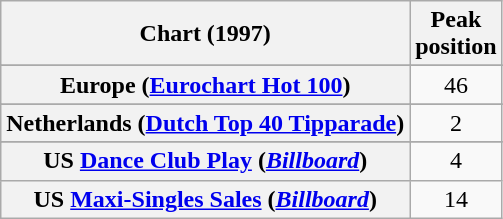<table class="wikitable sortable plainrowheaders" style="text-align:center">
<tr>
<th>Chart (1997)</th>
<th>Peak<br>position</th>
</tr>
<tr>
</tr>
<tr>
<th scope="row">Europe (<a href='#'>Eurochart Hot 100</a>)</th>
<td>46</td>
</tr>
<tr>
</tr>
<tr>
<th scope="row">Netherlands (<a href='#'>Dutch Top 40 Tipparade</a>)</th>
<td>2</td>
</tr>
<tr>
</tr>
<tr>
</tr>
<tr>
</tr>
<tr>
</tr>
<tr>
<th scope="row">US <a href='#'>Dance Club Play</a> (<em><a href='#'>Billboard</a></em>)</th>
<td>4</td>
</tr>
<tr>
<th scope="row">US <a href='#'>Maxi-Singles Sales</a> (<em><a href='#'>Billboard</a></em>)</th>
<td>14</td>
</tr>
</table>
